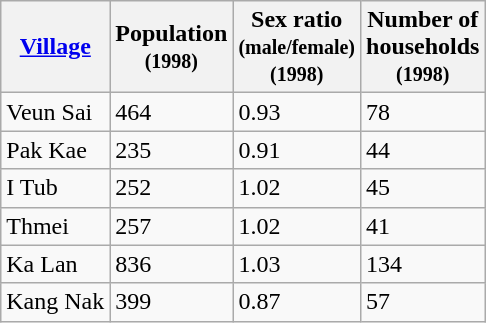<table class="wikitable">
<tr>
<th><a href='#'>Village</a></th>
<th>Population<br><small>(1998)</small></th>
<th>Sex ratio<br><small>(male/female)</small><br><small>(1998)</small></th>
<th>Number of<br>households<br><small>(1998)</small></th>
</tr>
<tr>
<td>Veun Sai</td>
<td>464</td>
<td>0.93</td>
<td>78</td>
</tr>
<tr>
<td>Pak Kae</td>
<td>235</td>
<td>0.91</td>
<td>44</td>
</tr>
<tr>
<td>I Tub</td>
<td>252</td>
<td>1.02</td>
<td>45</td>
</tr>
<tr>
<td>Thmei</td>
<td>257</td>
<td>1.02</td>
<td>41</td>
</tr>
<tr>
<td>Ka Lan</td>
<td>836</td>
<td>1.03</td>
<td>134</td>
</tr>
<tr>
<td>Kang Nak</td>
<td>399</td>
<td>0.87</td>
<td>57</td>
</tr>
</table>
